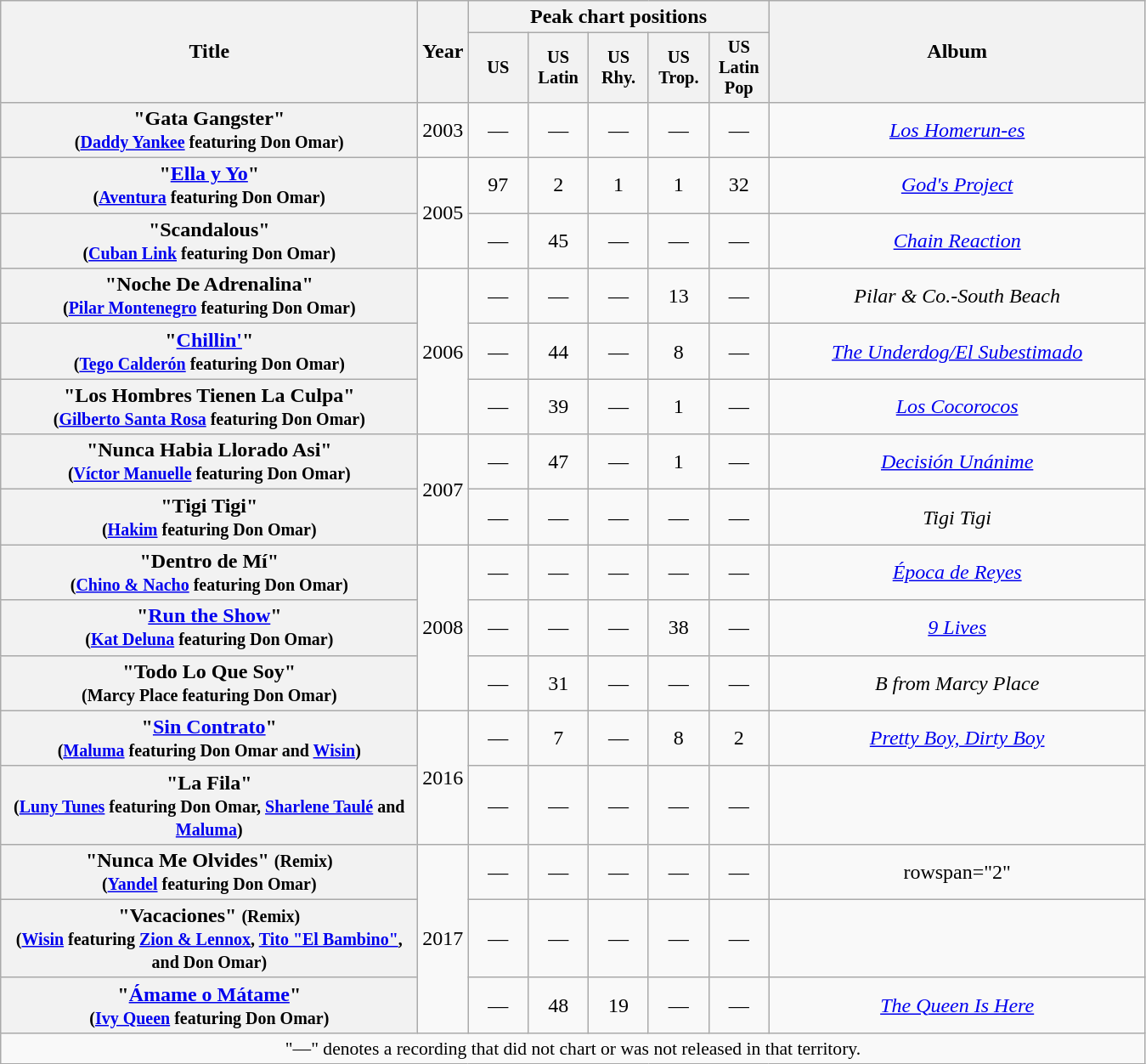<table class="wikitable plainrowheaders" style="text-align:center;" border="1">
<tr>
<th scope="col" rowspan="2" style="width:20em;">Title</th>
<th scope="col" rowspan="2">Year</th>
<th scope="col" colspan="5">Peak chart positions</th>
<th scope="col" rowspan="2" style="width:18em;">Album</th>
</tr>
<tr>
<th scope="col" style="width:3em; font-size:85%;">US</th>
<th scope="col" style="width:3em; font-size:85%;">US <br> Latin<br></th>
<th scope="col" style="width:3em; font-size:85%;">US <br> Rhy.<br></th>
<th scope="col" style="width:3em; font-size:85%;">US <br> Trop.<br></th>
<th scope="col" style="width:3em; font-size:85%;">US <br> Latin<br>Pop<br></th>
</tr>
<tr>
<th scope="row">"Gata Gangster" <br><small>(<a href='#'>Daddy Yankee</a> featuring Don Omar)</small></th>
<td>2003</td>
<td>—</td>
<td>—</td>
<td>—</td>
<td>—</td>
<td>—</td>
<td><em><a href='#'>Los Homerun-es</a></em></td>
</tr>
<tr>
<th scope="row">"<a href='#'>Ella y Yo</a>" <br><small>(<a href='#'>Aventura</a> featuring Don Omar)</small></th>
<td rowspan="2">2005</td>
<td>97</td>
<td>2</td>
<td>1</td>
<td>1</td>
<td>32</td>
<td><em><a href='#'>God's Project</a></em></td>
</tr>
<tr>
<th scope="row">"Scandalous" <br><small>(<a href='#'>Cuban Link</a> featuring Don Omar)</small></th>
<td>—</td>
<td>45</td>
<td>—</td>
<td>—</td>
<td>—</td>
<td><em><a href='#'>Chain Reaction</a></em></td>
</tr>
<tr>
<th scope="row">"Noche De Adrenalina" <br><small>(<a href='#'>Pilar Montenegro</a> featuring Don Omar)</small></th>
<td rowspan="3">2006</td>
<td>—</td>
<td>—</td>
<td>—</td>
<td>13</td>
<td>—</td>
<td><em>Pilar & Co.-South Beach</em></td>
</tr>
<tr>
<th scope="row">"<a href='#'>Chillin'</a>" <br><small>(<a href='#'>Tego Calderón</a> featuring Don Omar)</small></th>
<td>—</td>
<td>44</td>
<td>—</td>
<td>8</td>
<td>—</td>
<td><em><a href='#'>The Underdog/El Subestimado</a></em></td>
</tr>
<tr>
<th scope="row">"Los Hombres Tienen La Culpa" <br><small>(<a href='#'>Gilberto Santa Rosa</a> featuring Don Omar)</small></th>
<td>—</td>
<td>39</td>
<td>—</td>
<td>1</td>
<td>—</td>
<td><em><a href='#'>Los Cocorocos</a></em></td>
</tr>
<tr>
<th scope="row">"Nunca Habia Llorado Asi" <br><small>(<a href='#'>Víctor Manuelle</a> featuring Don Omar)</small></th>
<td rowspan="2">2007</td>
<td>—</td>
<td>47</td>
<td>—</td>
<td>1</td>
<td>—</td>
<td><em><a href='#'>Decisión Unánime</a></em></td>
</tr>
<tr>
<th scope="row">"Tigi Tigi" <br><small>(<a href='#'>Hakim</a> featuring Don Omar)</small></th>
<td>—</td>
<td>—</td>
<td>—</td>
<td>—</td>
<td>—</td>
<td><em>Tigi Tigi</em></td>
</tr>
<tr>
<th scope="row">"Dentro de Mí" <br><small>(<a href='#'>Chino & Nacho</a> featuring Don Omar)</small></th>
<td rowspan="3">2008</td>
<td>—</td>
<td>—</td>
<td>—</td>
<td>—</td>
<td>—</td>
<td><em><a href='#'>Época de Reyes</a></em></td>
</tr>
<tr>
<th scope="row">"<a href='#'>Run the Show</a>" <br><small>(<a href='#'>Kat Deluna</a> featuring Don Omar)</small></th>
<td>—</td>
<td>—</td>
<td>—</td>
<td>38</td>
<td>—</td>
<td><em><a href='#'>9 Lives</a></em></td>
</tr>
<tr>
<th scope="row">"Todo Lo Que Soy" <br><small>(Marcy Place featuring Don Omar)</small></th>
<td>—</td>
<td>31</td>
<td>—</td>
<td>—</td>
<td>—</td>
<td><em>B from Marcy Place</em></td>
</tr>
<tr>
<th scope="row">"<a href='#'>Sin Contrato</a>" <br><small>(<a href='#'>Maluma</a> featuring Don Omar and <a href='#'>Wisin</a>)</small></th>
<td rowspan="2">2016</td>
<td>—</td>
<td>7</td>
<td>—</td>
<td>8</td>
<td>2</td>
<td><em><a href='#'>Pretty Boy, Dirty Boy</a></em></td>
</tr>
<tr>
<th scope="row">"La Fila" <br><small>(<a href='#'>Luny Tunes</a> featuring Don Omar, <a href='#'>Sharlene Taulé</a> and <a href='#'>Maluma</a>)</small></th>
<td>—</td>
<td>—</td>
<td>—</td>
<td>—</td>
<td>—</td>
<td></td>
</tr>
<tr>
<th scope="row">"Nunca Me Olvides" <small>(Remix)</small> <br><small>(<a href='#'>Yandel</a> featuring Don Omar)</small></th>
<td rowspan="3">2017</td>
<td>—</td>
<td>—</td>
<td>—</td>
<td>—</td>
<td>—</td>
<td>rowspan="2" </td>
</tr>
<tr>
<th scope="row">"Vacaciones" <small>(Remix)</small><br><small>(<a href='#'>Wisin</a> featuring <a href='#'>Zion & Lennox</a>, <a href='#'>Tito "El Bambino"</a>, and Don Omar)</small></th>
<td>—</td>
<td>—</td>
<td>—</td>
<td>—</td>
<td>—</td>
</tr>
<tr>
<th scope="row">"<a href='#'>Ámame o Mátame</a>" <br><small>(<a href='#'>Ivy Queen</a> featuring Don Omar)</small></th>
<td>—</td>
<td>48</td>
<td>19</td>
<td>—</td>
<td>—</td>
<td><em><a href='#'>The Queen Is Here</a></em></td>
</tr>
<tr>
<td colspan="8" style="font-size:90%">"—" denotes a recording that did not chart or was not released in that territory.</td>
</tr>
</table>
